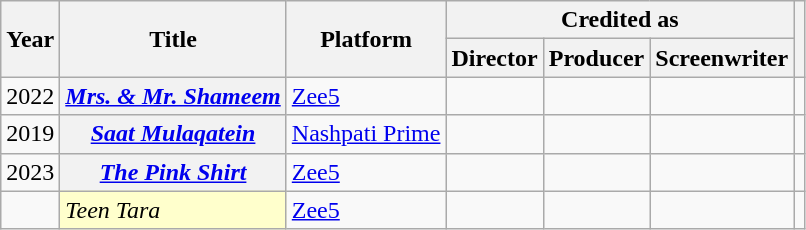<table class="wikitable plainrowheaders">
<tr>
<th scope="col" rowspan="2">Year</th>
<th rowspan="2" scope="col">Title</th>
<th rowspan="2" scope="col" class="unsortable">Platform</th>
<th colspan="3" scope="col">Credited as</th>
<th rowspan="2" scope="col" class="unsortable"></th>
</tr>
<tr>
<th>Director</th>
<th>Producer</th>
<th>Screenwriter</th>
</tr>
<tr>
<td>2022</td>
<th scope=row><em><a href='#'>Mrs. & Mr. Shameem</a></em></th>
<td><a href='#'>Zee5</a></td>
<td></td>
<td></td>
<td></td>
<td></td>
</tr>
<tr>
<td>2019</td>
<th scope=row><em><a href='#'>Saat Mulaqatein</a></em></th>
<td><a href='#'>Nashpati Prime</a></td>
<td></td>
<td></td>
<td></td>
<td></td>
</tr>
<tr>
<td>2023</td>
<th scope=row><em><a href='#'>The Pink Shirt</a></em></th>
<td><a href='#'>Zee5</a></td>
<td></td>
<td></td>
<td></td>
<td></td>
</tr>
<tr>
<td></td>
<td scope="row" style="background:#FFFFCC;"><em>Teen Tara</em> </td>
<td><a href='#'>Zee5</a></td>
<td></td>
<td></td>
<td></td>
<td></td>
</tr>
</table>
